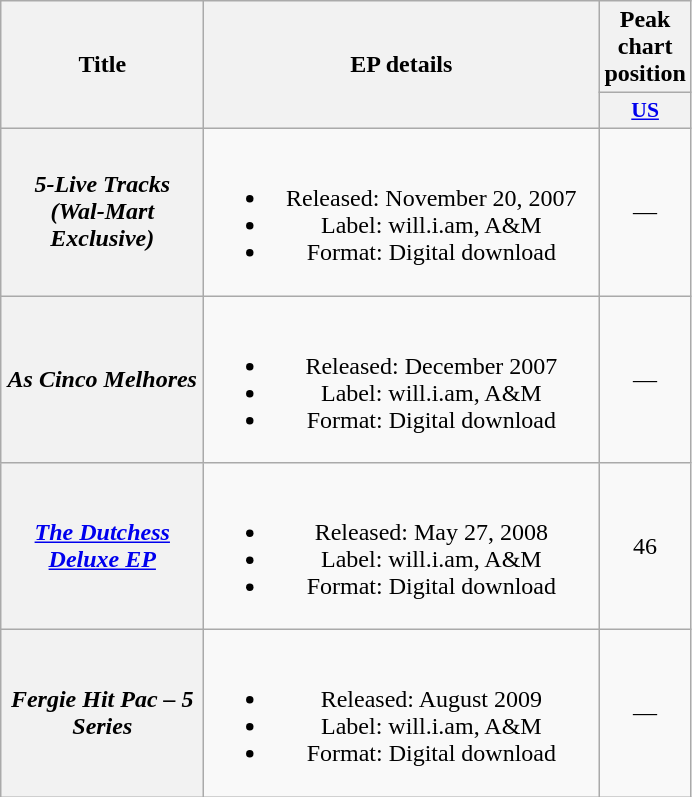<table class="wikitable plainrowheaders" style="text-align:center;">
<tr>
<th scope="col" rowspan="2" style="width:8em;">Title</th>
<th scope="col" rowspan="2" style="width:16em;">EP details</th>
<th scope="col" colspan="1">Peak<br>chart<br>position</th>
</tr>
<tr>
<th scope="col" style="width:2.5em; font-size:90%;"><a href='#'>US</a><br></th>
</tr>
<tr>
<th scope="row"><em>5-Live Tracks (Wal-Mart Exclusive)</em></th>
<td><br><ul><li>Released: November 20, 2007</li><li>Label: will.i.am, A&M</li><li>Format: Digital download</li></ul></td>
<td>—</td>
</tr>
<tr>
<th scope="row"><em>As Cinco Melhores</em></th>
<td><br><ul><li>Released: December 2007</li><li>Label: will.i.am, A&M</li><li>Format: Digital download</li></ul></td>
<td>—</td>
</tr>
<tr>
<th scope="row"><em><a href='#'>The Dutchess Deluxe EP</a></em></th>
<td><br><ul><li>Released: May 27, 2008</li><li>Label: will.i.am, A&M</li><li>Format: Digital download</li></ul></td>
<td>46</td>
</tr>
<tr>
<th scope="row"><em>Fergie Hit Pac – 5 Series</em></th>
<td><br><ul><li>Released: August 2009</li><li>Label: will.i.am, A&M</li><li>Format: Digital download</li></ul></td>
<td>—</td>
</tr>
</table>
